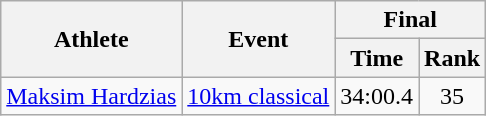<table class="wikitable">
<tr>
<th rowspan="2">Athlete</th>
<th rowspan="2">Event</th>
<th colspan="2">Final</th>
</tr>
<tr>
<th>Time</th>
<th>Rank</th>
</tr>
<tr>
<td rowspan="2"><a href='#'>Maksim Hardzias</a></td>
<td><a href='#'>10km classical</a></td>
<td align="center">34:00.4</td>
<td align="center">35</td>
</tr>
</table>
